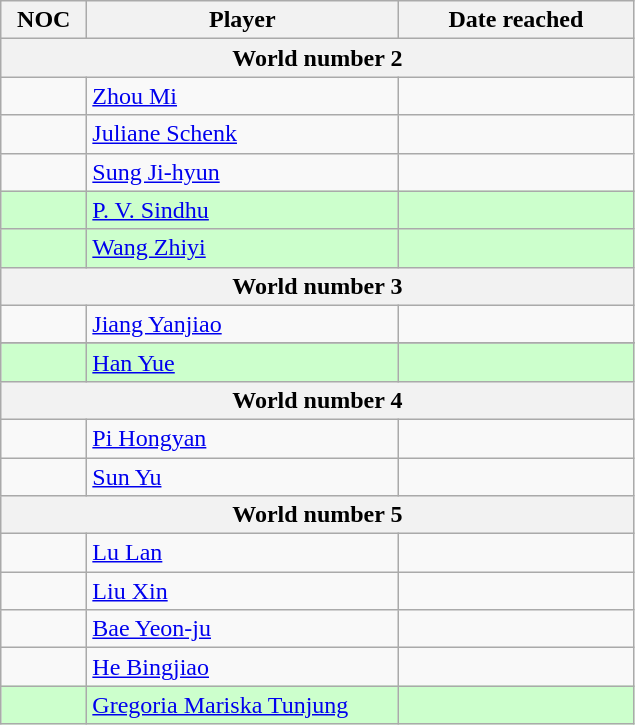<table class="sortable wikitable">
<tr>
<th width="50">NOC</th>
<th width="200">Player</th>
<th width="150">Date reached</th>
</tr>
<tr>
<th colspan="3">World number 2</th>
</tr>
<tr>
<td align="center"></td>
<td><a href='#'>Zhou Mi</a></td>
<td></td>
</tr>
<tr>
<td align="center"></td>
<td><a href='#'>Juliane Schenk</a></td>
<td></td>
</tr>
<tr>
<td align="center"></td>
<td><a href='#'>Sung Ji-hyun</a></td>
<td></td>
</tr>
<tr bgcolor="#ccffcc">
<td align="center"></td>
<td><a href='#'>P. V. Sindhu</a></td>
<td></td>
</tr>
<tr bgcolor="#ccffcc">
<td align="center"></td>
<td><a href='#'>Wang Zhiyi</a></td>
<td></td>
</tr>
<tr>
<th colspan="3">World number 3</th>
</tr>
<tr>
<td align="center"></td>
<td><a href='#'>Jiang Yanjiao</a></td>
<td></td>
</tr>
<tr>
</tr>
<tr bgcolor="#ccffcc">
<td align="center"></td>
<td><a href='#'>Han Yue</a></td>
<td></td>
</tr>
<tr>
<th colspan="3">World number 4</th>
</tr>
<tr>
<td align="center"></td>
<td><a href='#'>Pi Hongyan</a></td>
<td></td>
</tr>
<tr>
<td align="center"></td>
<td><a href='#'>Sun Yu</a></td>
<td></td>
</tr>
<tr>
<th colspan="3">World number 5</th>
</tr>
<tr>
<td align="center"></td>
<td><a href='#'>Lu Lan</a></td>
<td></td>
</tr>
<tr>
<td align="center"></td>
<td><a href='#'>Liu Xin</a></td>
<td></td>
</tr>
<tr>
<td align="center"></td>
<td><a href='#'>Bae Yeon-ju</a></td>
<td></td>
</tr>
<tr>
<td align="center"></td>
<td><a href='#'>He Bingjiao</a></td>
<td></td>
</tr>
<tr bgcolor="#ccffcc">
<td align="center"></td>
<td><a href='#'>Gregoria Mariska Tunjung</a></td>
<td></td>
</tr>
</table>
